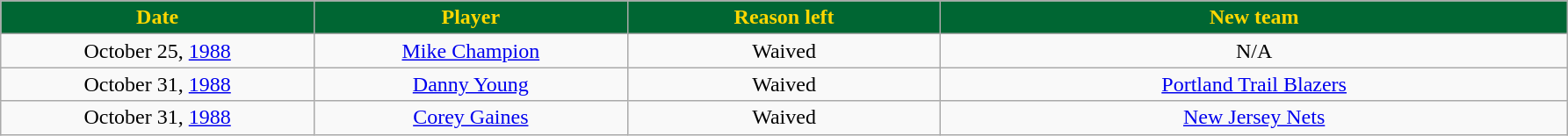<table class="wikitable sortable sortable">
<tr>
<th style="background:#006633; color:gold" width="10%">Date</th>
<th style="background:#006633; color:gold" width="10%">Player</th>
<th style="background:#006633; color:gold" width="10%">Reason left</th>
<th style="background:#006633; color:gold" width="20%">New team</th>
</tr>
<tr style="text-align: center">
<td>October 25, <a href='#'>1988</a></td>
<td><a href='#'>Mike Champion</a></td>
<td>Waived</td>
<td>N/A</td>
</tr>
<tr style="text-align: center">
<td>October 31, <a href='#'>1988</a></td>
<td><a href='#'>Danny Young</a></td>
<td>Waived</td>
<td><a href='#'>Portland Trail Blazers</a></td>
</tr>
<tr style="text-align: center">
<td>October 31, <a href='#'>1988</a></td>
<td><a href='#'>Corey Gaines</a></td>
<td>Waived</td>
<td><a href='#'>New Jersey Nets</a></td>
</tr>
</table>
